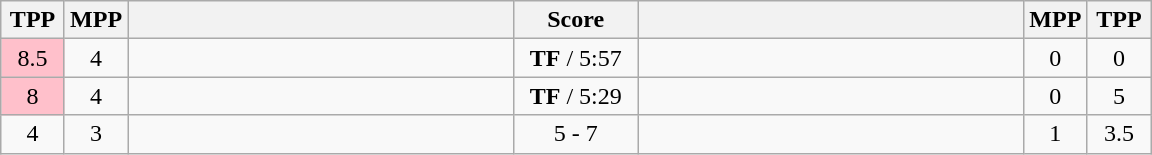<table class="wikitable" style="text-align: center;" |>
<tr>
<th width="35">TPP</th>
<th width="35">MPP</th>
<th width="250"></th>
<th width="75">Score</th>
<th width="250"></th>
<th width="35">MPP</th>
<th width="35">TPP</th>
</tr>
<tr>
<td bgcolor=pink>8.5</td>
<td>4</td>
<td style="text-align:left;"></td>
<td><strong>TF</strong> / 5:57</td>
<td style="text-align:left;"><strong></strong></td>
<td>0</td>
<td>0</td>
</tr>
<tr>
<td bgcolor=pink>8</td>
<td>4</td>
<td style="text-align:left;"></td>
<td><strong>TF</strong> / 5:29</td>
<td style="text-align:left;"><strong></strong></td>
<td>0</td>
<td>5</td>
</tr>
<tr>
<td>4</td>
<td>3</td>
<td style="text-align:left;"></td>
<td>5 - 7</td>
<td style="text-align:left;"><strong></strong></td>
<td>1</td>
<td>3.5</td>
</tr>
</table>
